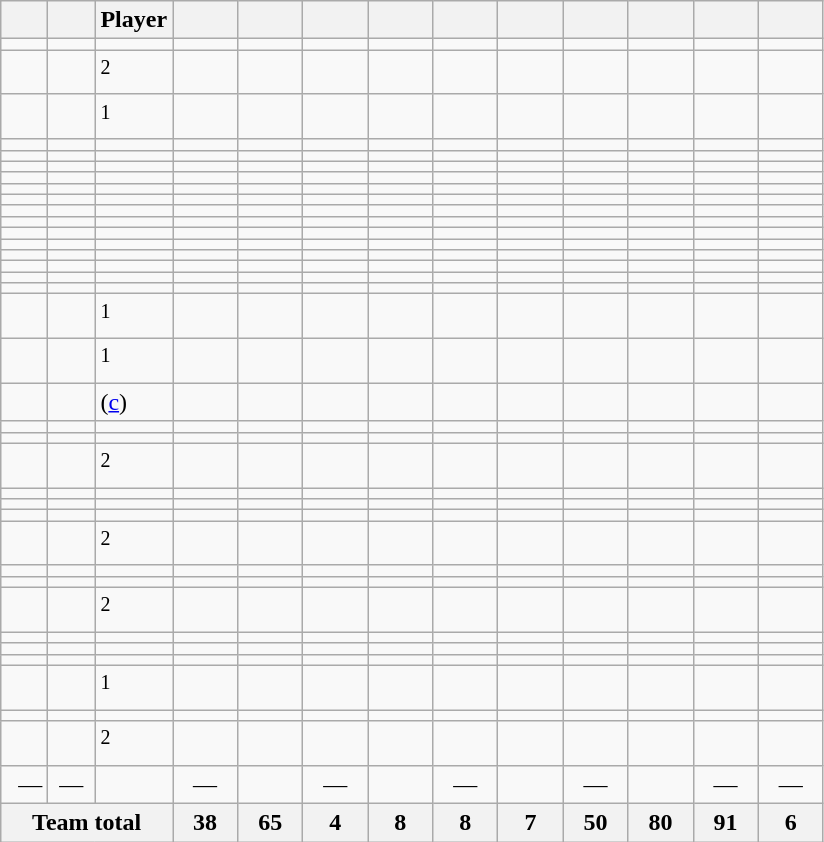<table class="wikitable sortable" style="text-align:center">
<tr>
<th width="24"></th>
<th width="24"></th>
<th>Player</th>
<th width="36"></th>
<th width="36"></th>
<th width="36"></th>
<th width="36"></th>
<th width="36"></th>
<th width="36"></th>
<th width="36"></th>
<th width="36"></th>
<th width="36"></th>
<th width="36"></th>
</tr>
<tr>
<td align="right"></td>
<td></td>
<td align="left"> </td>
<td></td>
<td></td>
<td></td>
<td></td>
<td></td>
<td></td>
<td></td>
<td></td>
<td></td>
<td></td>
</tr>
<tr>
<td align="right"></td>
<td></td>
<td align="left"> <sup>2</sup></td>
<td></td>
<td></td>
<td></td>
<td></td>
<td></td>
<td></td>
<td></td>
<td></td>
<td></td>
<td></td>
</tr>
<tr>
<td align="right"></td>
<td></td>
<td align="left"> <sup>1</sup></td>
<td></td>
<td></td>
<td></td>
<td></td>
<td></td>
<td></td>
<td></td>
<td></td>
<td></td>
<td></td>
</tr>
<tr>
<td align="right"></td>
<td></td>
<td align="left"> </td>
<td></td>
<td></td>
<td></td>
<td></td>
<td></td>
<td></td>
<td></td>
<td></td>
<td></td>
<td></td>
</tr>
<tr>
<td align="right"></td>
<td></td>
<td align="left"> </td>
<td></td>
<td></td>
<td></td>
<td></td>
<td></td>
<td></td>
<td></td>
<td></td>
<td></td>
<td></td>
</tr>
<tr>
<td align="right"></td>
<td></td>
<td align="left"> </td>
<td></td>
<td></td>
<td></td>
<td></td>
<td></td>
<td></td>
<td></td>
<td></td>
<td></td>
<td></td>
</tr>
<tr>
<td align="right"></td>
<td></td>
<td align="left"> </td>
<td></td>
<td></td>
<td></td>
<td></td>
<td></td>
<td></td>
<td></td>
<td></td>
<td></td>
<td></td>
</tr>
<tr>
<td align="right"></td>
<td></td>
<td align="left"> </td>
<td></td>
<td></td>
<td></td>
<td></td>
<td></td>
<td></td>
<td></td>
<td></td>
<td></td>
<td></td>
</tr>
<tr>
<td align="right"></td>
<td></td>
<td align="left"> </td>
<td></td>
<td></td>
<td></td>
<td></td>
<td></td>
<td></td>
<td></td>
<td></td>
<td></td>
<td></td>
</tr>
<tr>
<td align="right"></td>
<td></td>
<td align="left"> </td>
<td></td>
<td></td>
<td></td>
<td></td>
<td></td>
<td></td>
<td></td>
<td></td>
<td></td>
<td></td>
</tr>
<tr>
<td align="right"></td>
<td></td>
<td align="left"> </td>
<td></td>
<td></td>
<td></td>
<td></td>
<td></td>
<td></td>
<td></td>
<td></td>
<td></td>
<td></td>
</tr>
<tr>
<td align="right"></td>
<td></td>
<td align="left"> </td>
<td></td>
<td></td>
<td></td>
<td></td>
<td></td>
<td></td>
<td></td>
<td></td>
<td></td>
<td></td>
</tr>
<tr>
<td align="right"></td>
<td></td>
<td align="left"> </td>
<td></td>
<td></td>
<td></td>
<td></td>
<td></td>
<td></td>
<td></td>
<td></td>
<td></td>
<td></td>
</tr>
<tr>
<td align="right"></td>
<td></td>
<td align="left"> </td>
<td></td>
<td></td>
<td></td>
<td></td>
<td></td>
<td></td>
<td></td>
<td></td>
<td></td>
<td></td>
</tr>
<tr>
<td align="right"></td>
<td></td>
<td align="left"> </td>
<td></td>
<td></td>
<td></td>
<td></td>
<td></td>
<td></td>
<td></td>
<td></td>
<td></td>
<td></td>
</tr>
<tr>
<td align="right"></td>
<td></td>
<td align="left"> </td>
<td></td>
<td></td>
<td></td>
<td></td>
<td></td>
<td></td>
<td></td>
<td></td>
<td></td>
<td></td>
</tr>
<tr>
<td align="right"></td>
<td></td>
<td align="left"> </td>
<td></td>
<td></td>
<td></td>
<td></td>
<td></td>
<td></td>
<td></td>
<td></td>
<td></td>
<td></td>
</tr>
<tr>
<td align="right"></td>
<td></td>
<td align="left"> <sup>1</sup></td>
<td></td>
<td></td>
<td></td>
<td></td>
<td></td>
<td></td>
<td></td>
<td></td>
<td></td>
<td></td>
</tr>
<tr>
<td align="right"></td>
<td></td>
<td align="left"> <sup>1</sup></td>
<td></td>
<td></td>
<td></td>
<td></td>
<td></td>
<td></td>
<td></td>
<td></td>
<td></td>
<td></td>
</tr>
<tr>
<td align="right"></td>
<td></td>
<td align="left">  (<a href='#'>c</a>)</td>
<td></td>
<td></td>
<td></td>
<td></td>
<td></td>
<td></td>
<td></td>
<td></td>
<td></td>
<td></td>
</tr>
<tr>
<td align="right"></td>
<td></td>
<td align="left"> </td>
<td></td>
<td></td>
<td></td>
<td></td>
<td></td>
<td></td>
<td></td>
<td></td>
<td></td>
<td></td>
</tr>
<tr>
<td align="right"></td>
<td></td>
<td align="left"> </td>
<td></td>
<td></td>
<td></td>
<td></td>
<td></td>
<td></td>
<td></td>
<td></td>
<td></td>
<td></td>
</tr>
<tr>
<td align="right"></td>
<td></td>
<td align="left"> <sup>2</sup></td>
<td></td>
<td></td>
<td></td>
<td></td>
<td></td>
<td></td>
<td></td>
<td></td>
<td></td>
<td></td>
</tr>
<tr>
<td align="right"></td>
<td></td>
<td align="left"> </td>
<td></td>
<td></td>
<td></td>
<td></td>
<td></td>
<td></td>
<td></td>
<td></td>
<td></td>
<td></td>
</tr>
<tr>
<td align="right"></td>
<td></td>
<td align="left"> </td>
<td></td>
<td></td>
<td></td>
<td></td>
<td></td>
<td></td>
<td></td>
<td></td>
<td></td>
<td></td>
</tr>
<tr>
<td align="right"></td>
<td></td>
<td align="left"> </td>
<td></td>
<td></td>
<td></td>
<td></td>
<td></td>
<td></td>
<td></td>
<td></td>
<td></td>
<td></td>
</tr>
<tr>
<td align="right"></td>
<td></td>
<td align="left"> <sup>2</sup></td>
<td></td>
<td></td>
<td></td>
<td></td>
<td></td>
<td></td>
<td></td>
<td></td>
<td></td>
<td></td>
</tr>
<tr>
<td align="right"></td>
<td></td>
<td align="left"> </td>
<td></td>
<td></td>
<td></td>
<td></td>
<td></td>
<td></td>
<td></td>
<td></td>
<td></td>
<td></td>
</tr>
<tr>
<td align="right"></td>
<td></td>
<td align="left"> </td>
<td></td>
<td></td>
<td></td>
<td></td>
<td></td>
<td></td>
<td></td>
<td></td>
<td></td>
<td></td>
</tr>
<tr>
<td align="right"></td>
<td></td>
<td align="left"> <sup>2</sup></td>
<td></td>
<td></td>
<td></td>
<td></td>
<td></td>
<td></td>
<td></td>
<td></td>
<td></td>
<td></td>
</tr>
<tr>
<td align="right"></td>
<td></td>
<td align="left"> </td>
<td></td>
<td></td>
<td></td>
<td></td>
<td></td>
<td></td>
<td></td>
<td></td>
<td></td>
<td></td>
</tr>
<tr>
<td align="right"></td>
<td></td>
<td align="left"> </td>
<td></td>
<td></td>
<td></td>
<td></td>
<td></td>
<td></td>
<td></td>
<td></td>
<td></td>
<td></td>
</tr>
<tr>
<td align="right"></td>
<td></td>
<td align="left"> </td>
<td></td>
<td></td>
<td></td>
<td></td>
<td></td>
<td></td>
<td></td>
<td></td>
<td></td>
<td></td>
</tr>
<tr>
<td align="right"></td>
<td></td>
<td align="left"> <sup>1</sup></td>
<td></td>
<td></td>
<td></td>
<td></td>
<td></td>
<td></td>
<td></td>
<td></td>
<td></td>
<td></td>
</tr>
<tr>
<td align="right"></td>
<td></td>
<td align="left"> </td>
<td></td>
<td></td>
<td></td>
<td></td>
<td></td>
<td></td>
<td></td>
<td></td>
<td></td>
<td></td>
</tr>
<tr>
<td align="right"></td>
<td></td>
<td align="left"> <sup>2</sup></td>
<td></td>
<td></td>
<td></td>
<td></td>
<td></td>
<td></td>
<td></td>
<td></td>
<td></td>
<td></td>
</tr>
<tr>
<td align="right">—</td>
<td>—</td>
<td align="left"></td>
<td>—</td>
<td></td>
<td>—</td>
<td></td>
<td>—</td>
<td></td>
<td>—</td>
<td></td>
<td>—</td>
<td>—</td>
</tr>
<tr class="sortbottom">
<th colspan="3">Team total</th>
<th>38</th>
<th>65</th>
<th>4</th>
<th>8</th>
<th>8</th>
<th>7</th>
<th>50</th>
<th>80</th>
<th>91</th>
<th>6</th>
</tr>
</table>
